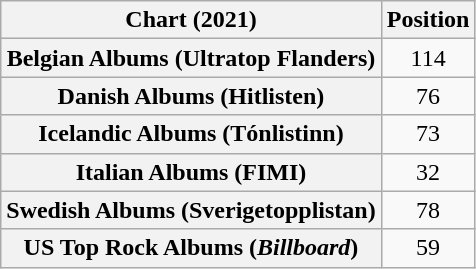<table class="wikitable sortable plainrowheaders" style="text-align:center">
<tr>
<th scope="col">Chart (2021)</th>
<th scope="col">Position</th>
</tr>
<tr>
<th scope="row">Belgian Albums (Ultratop Flanders)</th>
<td>114</td>
</tr>
<tr>
<th scope="row">Danish Albums (Hitlisten)</th>
<td>76</td>
</tr>
<tr>
<th scope="row">Icelandic Albums (Tónlistinn)</th>
<td>73</td>
</tr>
<tr>
<th scope="row">Italian Albums (FIMI)</th>
<td>32</td>
</tr>
<tr>
<th scope="row">Swedish Albums (Sverigetopplistan)</th>
<td>78</td>
</tr>
<tr>
<th scope="row">US Top Rock Albums (<em>Billboard</em>)</th>
<td>59</td>
</tr>
</table>
